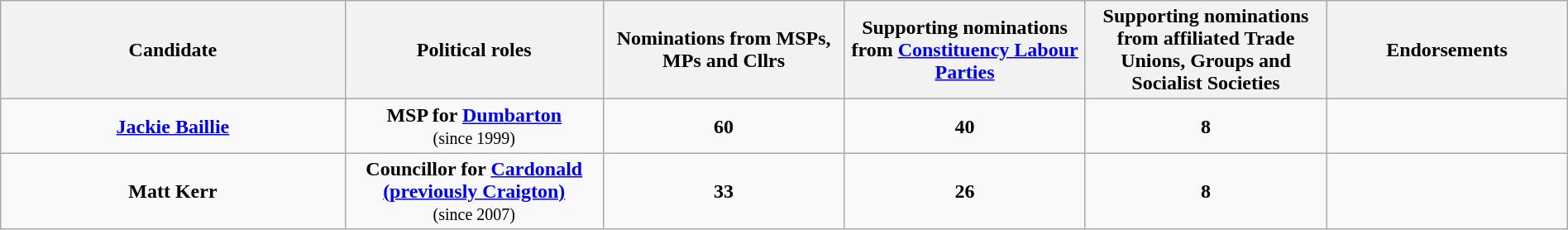<table class="wikitable" style="width:100%; text-align:center;">
<tr>
<th colspan="1" style="width:20%;">Candidate</th>
<th style="width:15%;">Political roles</th>
<th style="width:14%;">Nominations from MSPs, MPs and Cllrs</th>
<th style="width:14%;">Supporting nominations from <a href='#'>Constituency Labour Parties</a></th>
<th style="width:14%;">Supporting nominations from affiliated Trade Unions, Groups and Socialist Societies</th>
<th style="width:14%;">Endorsements</th>
</tr>
<tr>
<td><strong><a href='#'>Jackie Baillie</a></strong></td>
<td><strong>MSP for <a href='#'>Dumbarton</a></strong><small><br>(since 1999)</small></td>
<td align=center><strong>60</strong> </td>
<td align=center><strong>40</strong>  </td>
<td align=center><strong>8</strong>  </td>
<td></td>
</tr>
<tr>
<td><strong>Matt Kerr</strong></td>
<td><strong>Councillor for <a href='#'>Cardonald (previously Craigton)</a></strong><br> <small>(since 2007)</small></td>
<td align=center><strong>33</strong> </td>
<td align=center><strong>26</strong> </td>
<td align=center><strong>8</strong>  </td>
<td></td>
</tr>
</table>
